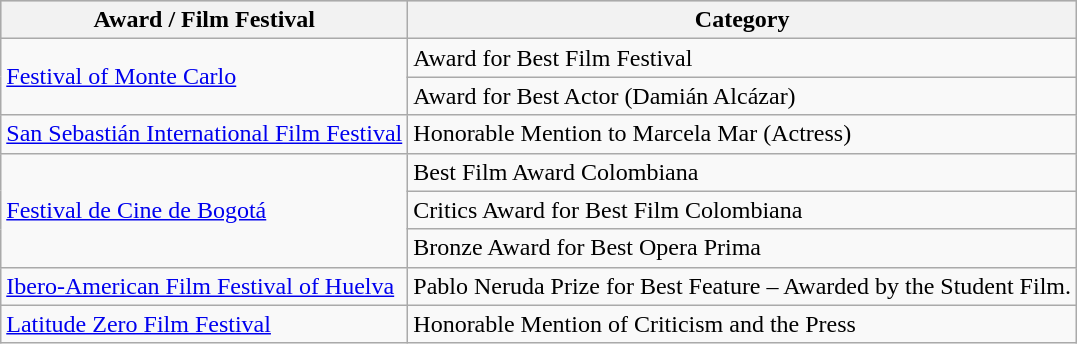<table class="wikitable plainrowheaders sortable">
<tr style="background:#ccc; text-align:center;">
<th scope="col">Award / Film Festival</th>
<th scope="col">Category</th>
</tr>
<tr>
<td rowspan=2><a href='#'>Festival of Monte Carlo</a></td>
<td>Award for Best Film Festival</td>
</tr>
<tr>
<td>Award for Best Actor (Damián Alcázar)</td>
</tr>
<tr>
<td><a href='#'>San Sebastián International Film Festival</a></td>
<td>Honorable Mention to Marcela Mar (Actress)</td>
</tr>
<tr>
<td rowspan=3><a href='#'>Festival de Cine de Bogotá</a></td>
<td>Best Film Award Colombiana</td>
</tr>
<tr>
<td>Critics Award for Best Film Colombiana</td>
</tr>
<tr>
<td>Bronze Award for Best Opera Prima</td>
</tr>
<tr>
<td><a href='#'>Ibero-American Film Festival of Huelva</a></td>
<td>Pablo Neruda Prize for Best Feature – Awarded by the Student Film.</td>
</tr>
<tr>
<td><a href='#'>Latitude Zero Film Festival</a></td>
<td>Honorable Mention of Criticism and the Press</td>
</tr>
</table>
